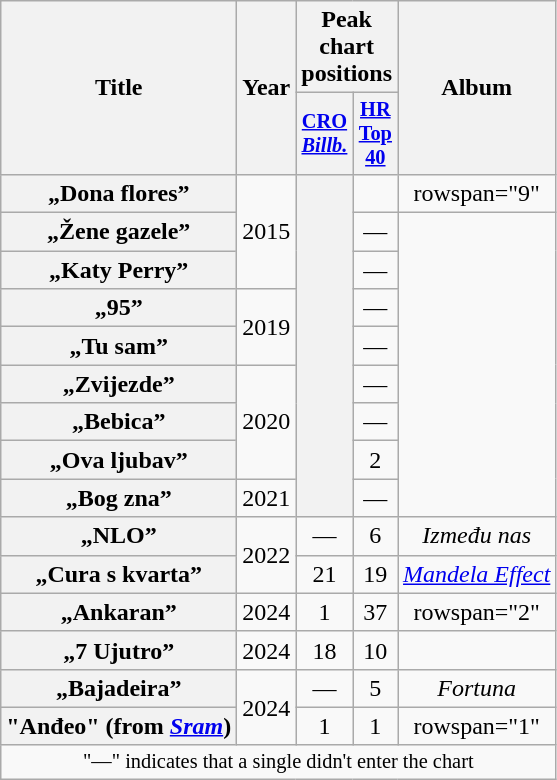<table class="wikitable plainrowheaders" style="text-align:center;">
<tr>
<th rowspan="2" scope="col">Title</th>
<th rowspan="2" scope="col">Year</th>
<th colspan="2" scope="col">Peak<br>chart positions</th>
<th rowspan="2" scope="col">Album</th>
</tr>
<tr>
<th style="width:1em; font-size:85%"><a href='#'>CRO<br><em>Billb.</em></a><br></th>
<th style="width:1em; font-size:85%"><a href='#'>HR Top 40</a><br></th>
</tr>
<tr>
<th scope="row">„Dona flores” </th>
<td rowspan="3">2015</td>
<th scope rowspan="9"></th>
<td></td>
<td>rowspan="9" </td>
</tr>
<tr>
<th scope="row">„Žene gazele”<br></th>
<td>—</td>
</tr>
<tr>
<th scope="row">„Katy Perry”<br></th>
<td>—</td>
</tr>
<tr>
<th scope="row">„95” </th>
<td rowspan="2">2019</td>
<td>—</td>
</tr>
<tr>
<th scope="row">„Tu sam” </th>
<td>—</td>
</tr>
<tr>
<th scope="row">„Zvijezde”<br></th>
<td rowspan="3">2020</td>
<td>—</td>
</tr>
<tr>
<th scope="row">„Bebica”</th>
<td>—</td>
</tr>
<tr>
<th scope="row">„Ova ljubav”<br></th>
<td>2</td>
</tr>
<tr>
<th scope="row">„Bog zna” </th>
<td rowspan="1">2021</td>
<td>—</td>
</tr>
<tr>
<th scope="row">„NLO”<br></th>
<td rowspan="2">2022</td>
<td>—</td>
<td>6</td>
<td><em>Između nas</em></td>
</tr>
<tr>
<th scope="row">„Cura s kvarta”</th>
<td>21</td>
<td>19</td>
<td><em><a href='#'>Mandela Effect</a></em></td>
</tr>
<tr>
<th scope="row">„Ankaran” </th>
<td rowspan="1">2024</td>
<td>1</td>
<td>37</td>
<td>rowspan="2" </td>
</tr>
<tr>
<th scope="row">„7 Ujutro”</th>
<td>2024</td>
<td>18</td>
<td>10</td>
</tr>
<tr>
<th scope="row">„Bajadeira” </th>
<td rowspan="2">2024</td>
<td>—</td>
<td>5</td>
<td><em>Fortuna</em></td>
</tr>
<tr>
<th scope="row">"Anđeo" (from <em><a href='#'>Sram</a></em>)<br></th>
<td>1</td>
<td>1</td>
<td>rowspan="1" </td>
</tr>
<tr>
<td colspan="20" style="text-align:center; font-size:85%;">"—" indicates that a single didn't enter the chart</td>
</tr>
</table>
